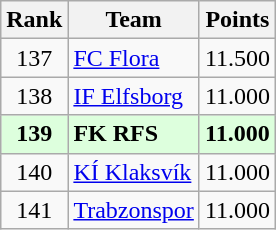<table class="wikitable" style="text-align: center;">
<tr>
<th>Rank</th>
<th>Team</th>
<th>Points</th>
</tr>
<tr>
<td>137</td>
<td align=left> <a href='#'>FC Flora</a></td>
<td>11.500</td>
</tr>
<tr>
<td>138</td>
<td align=left> <a href='#'>IF Elfsborg</a></td>
<td>11.000</td>
</tr>
<tr bgcolor="#ddffdd">
<td><strong>139</strong></td>
<td align=left> <strong>FK RFS</strong></td>
<td><strong>11.000</strong></td>
</tr>
<tr>
<td>140</td>
<td align=left> <a href='#'>KÍ Klaksvík</a></td>
<td>11.000</td>
</tr>
<tr>
<td>141</td>
<td align=left> <a href='#'>Trabzonspor</a></td>
<td>11.000</td>
</tr>
</table>
